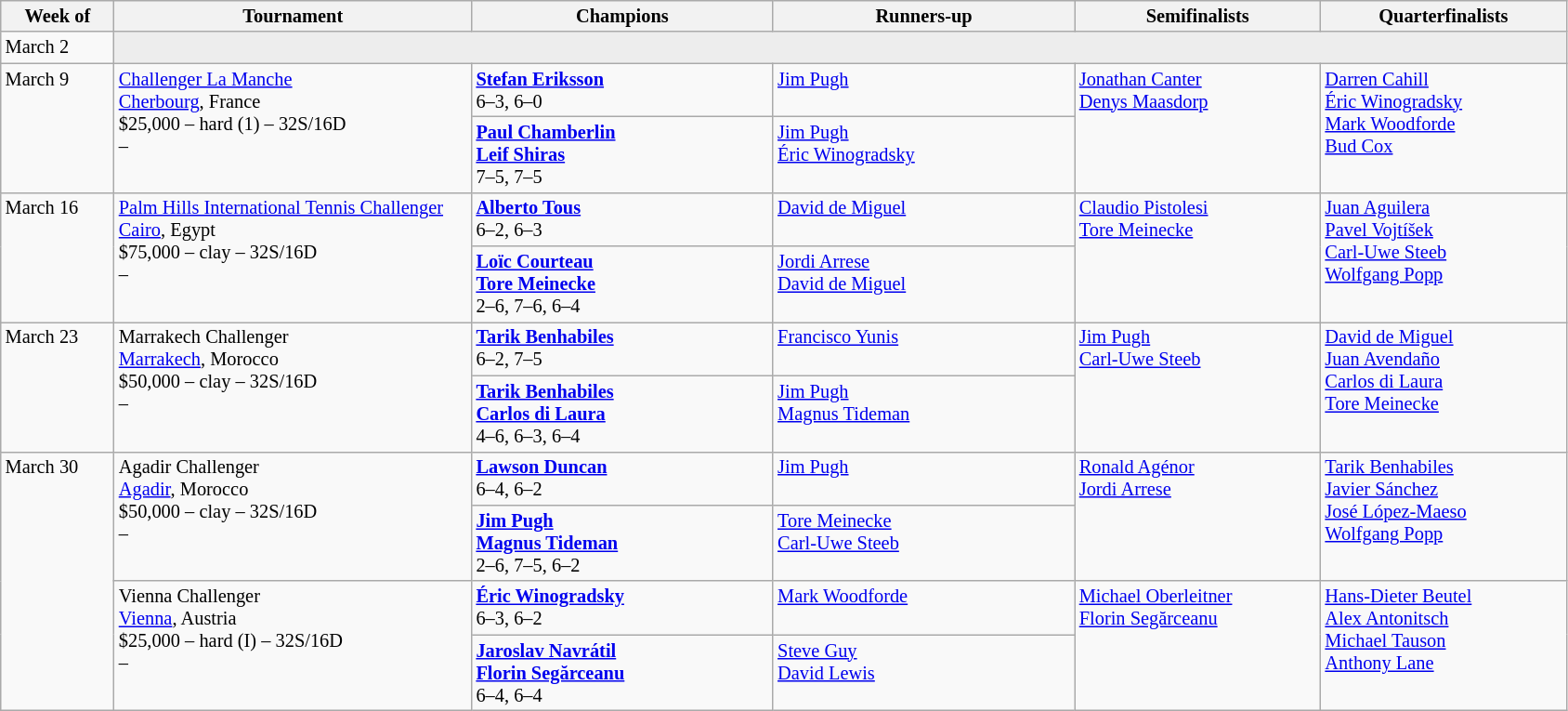<table class="wikitable" style="font-size:85%;">
<tr>
<th width="75">Week of</th>
<th width="250">Tournament</th>
<th width="210">Champions</th>
<th width="210">Runners-up</th>
<th width="170">Semifinalists</th>
<th width="170">Quarterfinalists</th>
</tr>
<tr valign="top">
<td rowspan="1">March 2</td>
<td colspan="5" bgcolor="#ededed"></td>
</tr>
<tr valign="top">
<td rowspan="2">March 9</td>
<td rowspan="2"><a href='#'>Challenger La Manche</a><br> <a href='#'>Cherbourg</a>, France<br>$25,000 – hard (1) – 32S/16D<br>  – </td>
<td> <strong><a href='#'>Stefan Eriksson</a></strong> <br>6–3, 6–0</td>
<td> <a href='#'>Jim Pugh</a></td>
<td rowspan="2"> <a href='#'>Jonathan Canter</a> <br>  <a href='#'>Denys Maasdorp</a></td>
<td rowspan="2"> <a href='#'>Darren Cahill</a> <br> <a href='#'>Éric Winogradsky</a> <br> <a href='#'>Mark Woodforde</a> <br>  <a href='#'>Bud Cox</a></td>
</tr>
<tr valign="top">
<td> <strong><a href='#'>Paul Chamberlin</a></strong> <br> <strong><a href='#'>Leif Shiras</a></strong><br>7–5, 7–5</td>
<td> <a href='#'>Jim Pugh</a> <br>  <a href='#'>Éric Winogradsky</a></td>
</tr>
<tr valign="top">
<td rowspan="2">March 16</td>
<td rowspan="2"><a href='#'>Palm Hills International Tennis Challenger</a><br> <a href='#'>Cairo</a>, Egypt<br>$75,000 – clay – 32S/16D<br>  – </td>
<td> <strong><a href='#'>Alberto Tous</a></strong> <br>6–2, 6–3</td>
<td> <a href='#'>David de Miguel</a></td>
<td rowspan="2"> <a href='#'>Claudio Pistolesi</a> <br>  <a href='#'>Tore Meinecke</a></td>
<td rowspan="2"> <a href='#'>Juan Aguilera</a> <br> <a href='#'>Pavel Vojtíšek</a> <br> <a href='#'>Carl-Uwe Steeb</a> <br>  <a href='#'>Wolfgang Popp</a></td>
</tr>
<tr valign="top">
<td> <strong><a href='#'>Loïc Courteau</a></strong> <br> <strong><a href='#'>Tore Meinecke</a></strong><br>2–6, 7–6, 6–4</td>
<td> <a href='#'>Jordi Arrese</a> <br>  <a href='#'>David de Miguel</a></td>
</tr>
<tr valign="top">
<td rowspan="2">March 23</td>
<td rowspan="2">Marrakech Challenger<br> <a href='#'>Marrakech</a>, Morocco<br>$50,000 – clay – 32S/16D<br>  – </td>
<td> <strong><a href='#'>Tarik Benhabiles</a></strong> <br>6–2, 7–5</td>
<td> <a href='#'>Francisco Yunis</a></td>
<td rowspan="2"> <a href='#'>Jim Pugh</a> <br>  <a href='#'>Carl-Uwe Steeb</a></td>
<td rowspan="2"> <a href='#'>David de Miguel</a> <br> <a href='#'>Juan Avendaño</a> <br> <a href='#'>Carlos di Laura</a> <br>  <a href='#'>Tore Meinecke</a></td>
</tr>
<tr valign="top">
<td> <strong><a href='#'>Tarik Benhabiles</a></strong> <br> <strong><a href='#'>Carlos di Laura</a></strong><br>4–6, 6–3, 6–4</td>
<td> <a href='#'>Jim Pugh</a><br>  <a href='#'>Magnus Tideman</a></td>
</tr>
<tr valign="top">
<td rowspan="4">March 30</td>
<td rowspan="2">Agadir Challenger<br> <a href='#'>Agadir</a>, Morocco<br>$50,000 – clay – 32S/16D<br>  – </td>
<td> <strong><a href='#'>Lawson Duncan</a></strong> <br>6–4, 6–2</td>
<td> <a href='#'>Jim Pugh</a></td>
<td rowspan="2"> <a href='#'>Ronald Agénor</a> <br>  <a href='#'>Jordi Arrese</a></td>
<td rowspan="2"> <a href='#'>Tarik Benhabiles</a> <br> <a href='#'>Javier Sánchez</a> <br> <a href='#'>José López-Maeso</a> <br>  <a href='#'>Wolfgang Popp</a></td>
</tr>
<tr valign="top">
<td> <strong><a href='#'>Jim Pugh</a></strong> <br>  <strong><a href='#'>Magnus Tideman</a></strong><br>2–6, 7–5, 6–2</td>
<td> <a href='#'>Tore Meinecke</a> <br>  <a href='#'>Carl-Uwe Steeb</a></td>
</tr>
<tr valign="top">
<td rowspan="2">Vienna Challenger<br> <a href='#'>Vienna</a>, Austria<br>$25,000 – hard (I) – 32S/16D<br>  – </td>
<td> <strong><a href='#'>Éric Winogradsky</a></strong> <br>6–3, 6–2</td>
<td> <a href='#'>Mark Woodforde</a></td>
<td rowspan="2"> <a href='#'>Michael Oberleitner</a> <br>  <a href='#'>Florin Segărceanu</a></td>
<td rowspan="2"> <a href='#'>Hans-Dieter Beutel</a> <br> <a href='#'>Alex Antonitsch</a> <br> <a href='#'>Michael Tauson</a> <br>  <a href='#'>Anthony Lane</a></td>
</tr>
<tr valign="top">
<td> <strong><a href='#'>Jaroslav Navrátil</a></strong> <br> <strong><a href='#'>Florin Segărceanu</a></strong><br>6–4, 6–4</td>
<td> <a href='#'>Steve Guy</a><br>  <a href='#'>David Lewis</a></td>
</tr>
</table>
